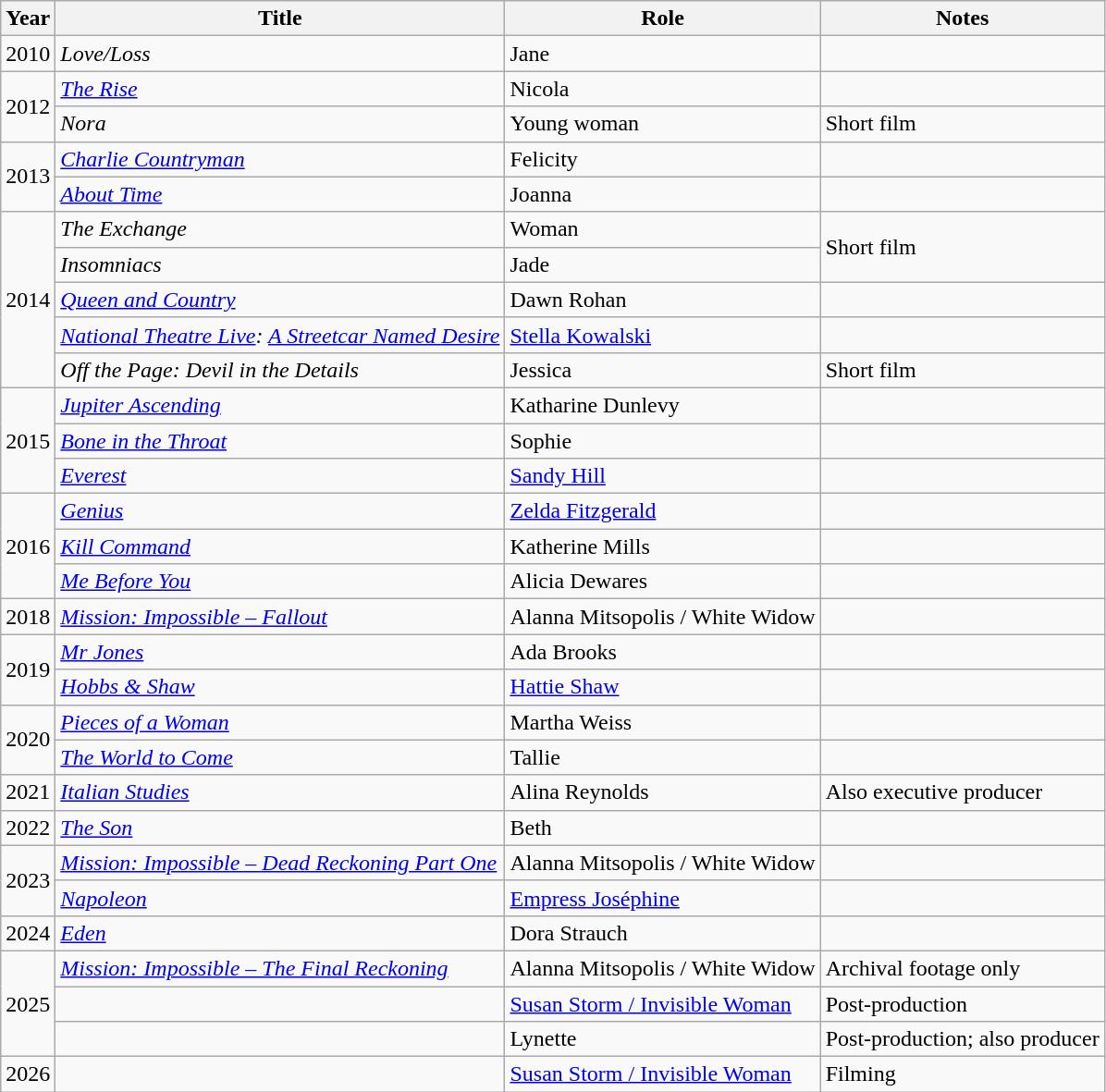<table class="wikitable sortable">
<tr>
<th>Year</th>
<th>Title</th>
<th>Role</th>
<th class="unsortable">Notes</th>
</tr>
<tr>
<td>2010</td>
<td><em>Love/Loss</em></td>
<td>Jane</td>
<td></td>
</tr>
<tr>
<td rowspan="2">2012</td>
<td data-sort-value="Rise, The"><em><a href='#'>The Rise</a></em></td>
<td>Nicola</td>
<td></td>
</tr>
<tr>
<td><em>Nora</em></td>
<td>Young woman</td>
<td>Short film</td>
</tr>
<tr>
<td rowspan="2">2013</td>
<td><em><a href='#'>Charlie Countryman</a></em></td>
<td>Felicity</td>
<td></td>
</tr>
<tr>
<td><em><a href='#'>About Time</a></em></td>
<td>Joanna</td>
<td></td>
</tr>
<tr>
<td rowspan="5">2014</td>
<td data-sort-value="Exchange, The"><em>The Exchange</em></td>
<td>Woman</td>
<td rowspan="2">Short film</td>
</tr>
<tr>
<td><em>Insomniacs</em></td>
<td>Jade</td>
</tr>
<tr>
<td><em><a href='#'>Queen and Country</a></em></td>
<td>Dawn Rohan</td>
<td></td>
</tr>
<tr>
<td><em><a href='#'>National Theatre Live</a>: <a href='#'>A Streetcar Named Desire</a></em></td>
<td><a href='#'>Stella Kowalski</a></td>
<td></td>
</tr>
<tr>
<td><em>Off the Page: Devil in the Details</em></td>
<td>Jessica</td>
<td>Short film</td>
</tr>
<tr>
<td rowspan="3">2015</td>
<td><em><a href='#'>Jupiter Ascending</a></em></td>
<td>Katharine Dunlevy</td>
<td></td>
</tr>
<tr>
<td><em><a href='#'>Bone in the Throat</a></em></td>
<td>Sophie</td>
<td></td>
</tr>
<tr>
<td><em><a href='#'>Everest</a></em></td>
<td><a href='#'>Sandy Hill</a></td>
<td></td>
</tr>
<tr>
<td rowspan="3">2016</td>
<td><em><a href='#'>Genius</a></em></td>
<td><a href='#'>Zelda Fitzgerald</a></td>
<td></td>
</tr>
<tr>
<td><em><a href='#'>Kill Command</a></em></td>
<td>Katherine Mills</td>
<td></td>
</tr>
<tr>
<td><em><a href='#'>Me Before You</a></em></td>
<td>Alicia Dewares</td>
<td></td>
</tr>
<tr>
<td>2018</td>
<td><em><a href='#'>Mission: Impossible – Fallout</a></em></td>
<td>Alanna Mitsopolis / White Widow</td>
<td></td>
</tr>
<tr>
<td rowspan="2">2019</td>
<td><em><a href='#'>Mr Jones</a></em></td>
<td>Ada Brooks</td>
<td></td>
</tr>
<tr>
<td><em><a href='#'>Hobbs & Shaw</a></em></td>
<td><a href='#'>Hattie Shaw</a></td>
<td></td>
</tr>
<tr>
<td rowspan="2">2020</td>
<td><em><a href='#'>Pieces of a Woman</a></em></td>
<td>Martha Weiss</td>
<td></td>
</tr>
<tr>
<td data-sort-value="World to Come, The"><em><a href='#'>The World to Come</a></em></td>
<td>Tallie</td>
<td></td>
</tr>
<tr>
<td>2021</td>
<td><em><a href='#'>Italian Studies</a></em></td>
<td>Alina Reynolds</td>
<td>Also executive producer</td>
</tr>
<tr>
<td>2022</td>
<td><em><a href='#'>The Son</a></em></td>
<td>Beth</td>
<td></td>
</tr>
<tr>
<td rowspan="2">2023</td>
<td><em><a href='#'>Mission: Impossible – Dead Reckoning Part One</a></em></td>
<td>Alanna Mitsopolis / White Widow</td>
<td></td>
</tr>
<tr>
<td><em><a href='#'>Napoleon</a></em></td>
<td><a href='#'>Empress Joséphine</a></td>
<td></td>
</tr>
<tr>
<td>2024</td>
<td><em><a href='#'>Eden</a></em></td>
<td>Dora Strauch</td>
<td></td>
</tr>
<tr>
<td rowspan="3">2025</td>
<td><em><a href='#'>Mission: Impossible – The Final Reckoning</a></em></td>
<td>Alanna Mitsopolis / White Widow</td>
<td>Archival footage only</td>
</tr>
<tr>
<td></td>
<td><a href='#'>Susan Storm / Invisible Woman</a></td>
<td>Post-production</td>
</tr>
<tr>
<td></td>
<td>Lynette</td>
<td>Post-production; also producer</td>
</tr>
<tr>
<td>2026</td>
<td></td>
<td><a href='#'>Susan Storm / Invisible Woman</a></td>
<td>Filming</td>
</tr>
</table>
